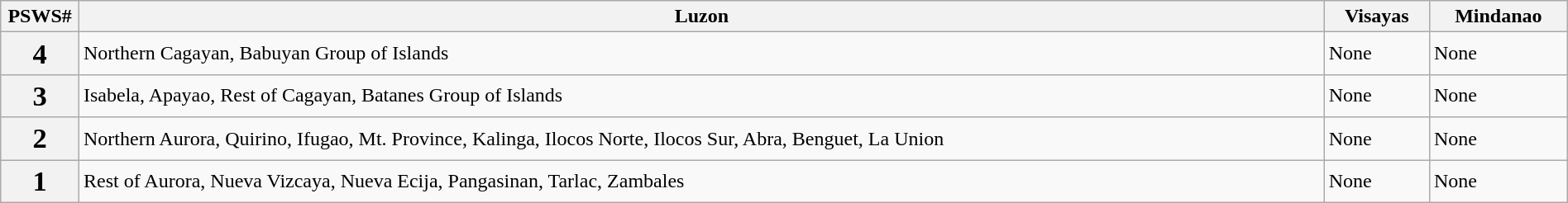<table class="wikitable" style="margin:1em auto 1em auto;" width="100%">
<tr>
<th width="5%">PSWS#</th>
<th>Luzon</th>
<th>Visayas</th>
<th>Mindanao</th>
</tr>
<tr>
<th><big><big>4</big></big></th>
<td>Northern Cagayan, Babuyan Group of Islands</td>
<td>None</td>
<td>None</td>
</tr>
<tr>
<th><big><big>3</big></big></th>
<td>Isabela, Apayao, Rest of Cagayan, Batanes Group of Islands</td>
<td>None</td>
<td>None</td>
</tr>
<tr>
<th><big><big>2</big></big></th>
<td>Northern Aurora, Quirino, Ifugao, Mt. Province, Kalinga, Ilocos Norte, Ilocos Sur, Abra, Benguet, La Union</td>
<td>None</td>
<td>None</td>
</tr>
<tr>
<th><big><big>1</big></big></th>
<td>Rest of Aurora, Nueva Vizcaya, Nueva Ecija, Pangasinan, Tarlac, Zambales</td>
<td>None</td>
<td>None</td>
</tr>
</table>
